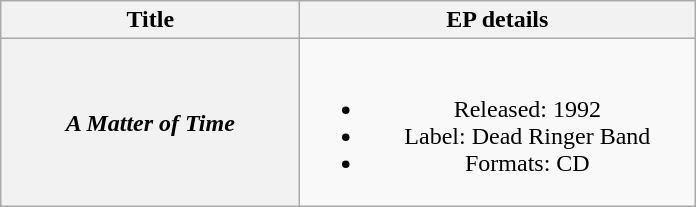<table class="wikitable plainrowheaders" style="text-align:center;">
<tr>
<th scope="col" rowspan="1" style="width:12em;">Title</th>
<th scope="col" rowspan="1" style="width:16em;">EP details</th>
</tr>
<tr>
<th scope="row"><em>A Matter of Time</em></th>
<td><br><ul><li>Released: 1992</li><li>Label: Dead Ringer Band</li><li>Formats: CD</li></ul></td>
</tr>
</table>
